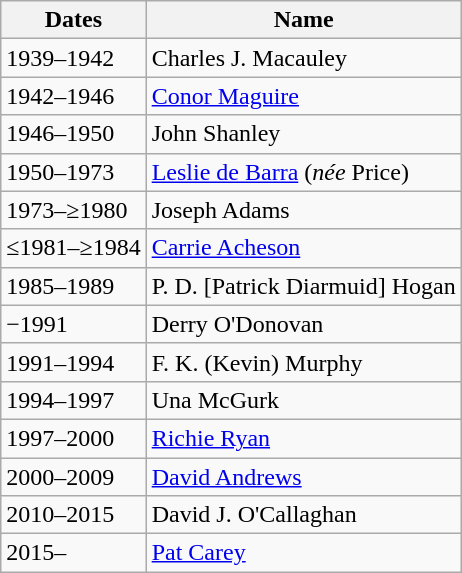<table class="wikitable">
<tr>
<th>Dates</th>
<th>Name</th>
</tr>
<tr>
<td>1939–1942</td>
<td>Charles J. Macauley</td>
</tr>
<tr>
<td>1942–1946</td>
<td><a href='#'>Conor Maguire</a></td>
</tr>
<tr>
<td>1946–1950</td>
<td>John Shanley</td>
</tr>
<tr>
<td>1950–1973</td>
<td><a href='#'>Leslie de Barra</a> (<em>née</em> Price)</td>
</tr>
<tr>
<td>1973–≥1980</td>
<td>Joseph Adams</td>
</tr>
<tr>
<td>≤1981–≥1984</td>
<td><a href='#'>Carrie Acheson</a></td>
</tr>
<tr>
<td>1985–1989</td>
<td>P. D. [Patrick Diarmuid] Hogan</td>
</tr>
<tr>
<td>−1991</td>
<td>Derry O'Donovan</td>
</tr>
<tr>
<td>1991–1994</td>
<td>F. K. (Kevin) Murphy</td>
</tr>
<tr>
<td>1994–1997</td>
<td>Una McGurk</td>
</tr>
<tr>
<td>1997–2000</td>
<td><a href='#'>Richie Ryan</a></td>
</tr>
<tr>
<td>2000–2009</td>
<td><a href='#'>David Andrews</a></td>
</tr>
<tr>
<td>2010–2015</td>
<td>David J. O'Callaghan</td>
</tr>
<tr>
<td>2015–</td>
<td><a href='#'>Pat Carey</a></td>
</tr>
</table>
